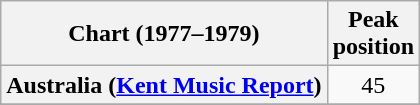<table class="wikitable sortable plainrowheaders" style="text-align:center">
<tr>
<th>Chart (1977–1979)</th>
<th>Peak<br>position</th>
</tr>
<tr>
<th scope="row">Australia (<a href='#'>Kent Music Report</a>)</th>
<td>45</td>
</tr>
<tr>
</tr>
<tr>
</tr>
<tr>
</tr>
<tr>
</tr>
<tr>
</tr>
</table>
